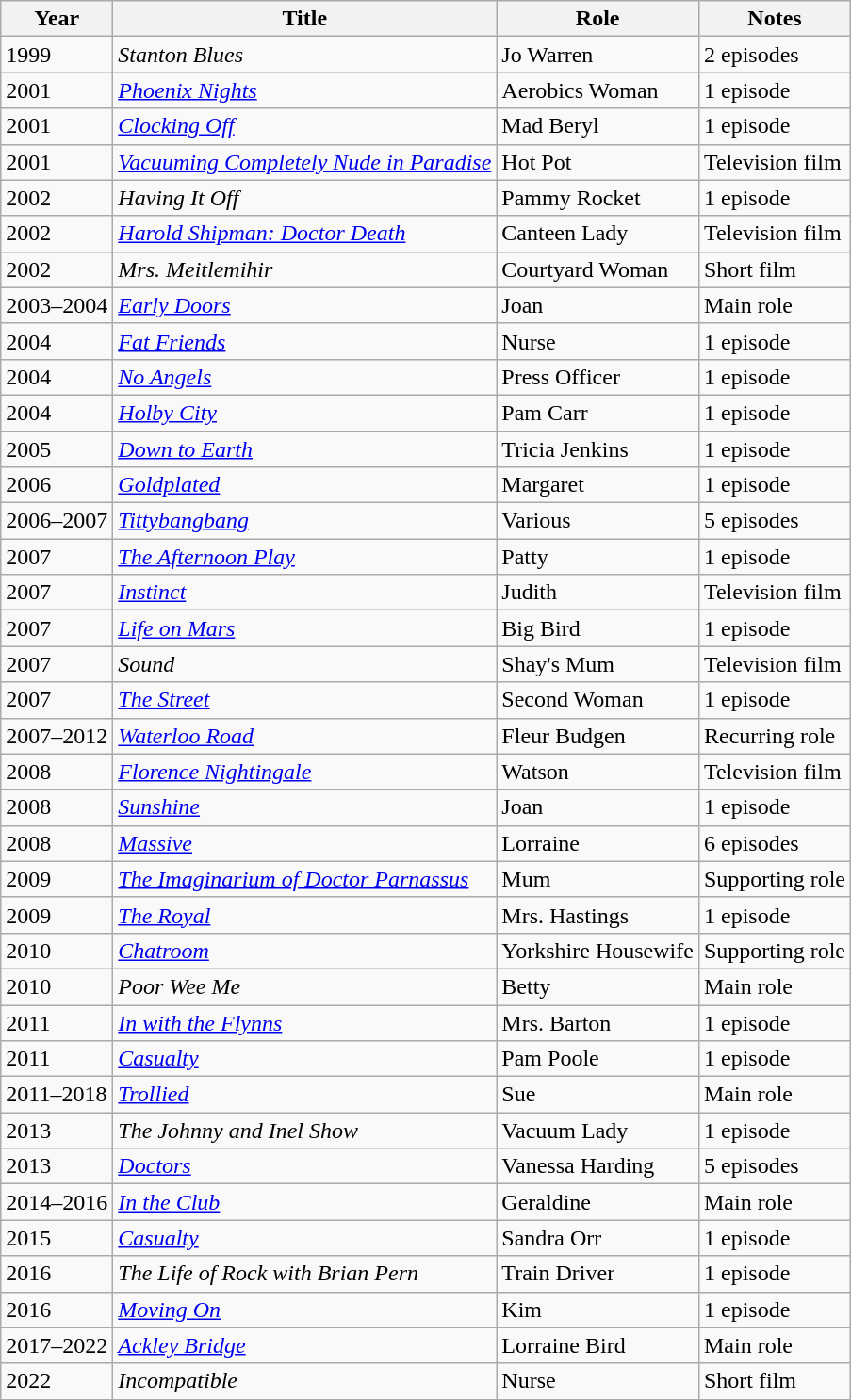<table class="wikitable sortable">
<tr>
<th>Year</th>
<th>Title</th>
<th>Role</th>
<th class="unsortable">Notes</th>
</tr>
<tr>
<td>1999</td>
<td><em>Stanton Blues</em></td>
<td>Jo Warren</td>
<td>2 episodes</td>
</tr>
<tr>
<td>2001</td>
<td><em><a href='#'>Phoenix Nights</a></em></td>
<td>Aerobics Woman</td>
<td>1 episode</td>
</tr>
<tr>
<td>2001</td>
<td><em><a href='#'>Clocking Off</a></em></td>
<td>Mad Beryl</td>
<td>1 episode</td>
</tr>
<tr>
<td>2001</td>
<td><em><a href='#'>Vacuuming Completely Nude in Paradise</a></em></td>
<td>Hot Pot</td>
<td>Television film</td>
</tr>
<tr>
<td>2002</td>
<td><em>Having It Off</em></td>
<td>Pammy Rocket</td>
<td>1 episode</td>
</tr>
<tr>
<td>2002</td>
<td><em><a href='#'>Harold Shipman: Doctor Death</a></em></td>
<td>Canteen Lady</td>
<td>Television film</td>
</tr>
<tr>
<td>2002</td>
<td><em>Mrs. Meitlemihir</em></td>
<td>Courtyard Woman</td>
<td>Short film</td>
</tr>
<tr>
<td>2003–2004</td>
<td><em><a href='#'>Early Doors</a></em></td>
<td>Joan</td>
<td>Main role</td>
</tr>
<tr>
<td>2004</td>
<td><em><a href='#'>Fat Friends</a></em></td>
<td>Nurse</td>
<td>1 episode</td>
</tr>
<tr>
<td>2004</td>
<td><em><a href='#'>No Angels</a></em></td>
<td>Press Officer</td>
<td>1 episode</td>
</tr>
<tr>
<td>2004</td>
<td><em><a href='#'>Holby City</a></em></td>
<td>Pam Carr</td>
<td>1 episode</td>
</tr>
<tr>
<td>2005</td>
<td><em><a href='#'>Down to Earth</a></em></td>
<td>Tricia Jenkins</td>
<td>1 episode</td>
</tr>
<tr>
<td>2006</td>
<td><em><a href='#'>Goldplated</a></em></td>
<td>Margaret</td>
<td>1 episode</td>
</tr>
<tr>
<td>2006–2007</td>
<td><em><a href='#'>Tittybangbang</a></em></td>
<td>Various</td>
<td>5 episodes</td>
</tr>
<tr>
<td>2007</td>
<td><em><a href='#'>The Afternoon Play</a></em></td>
<td>Patty</td>
<td>1 episode</td>
</tr>
<tr>
<td>2007</td>
<td><em><a href='#'>Instinct</a></em></td>
<td>Judith</td>
<td>Television film</td>
</tr>
<tr>
<td>2007</td>
<td><em><a href='#'>Life on Mars</a></em></td>
<td>Big Bird</td>
<td>1 episode</td>
</tr>
<tr>
<td>2007</td>
<td><em>Sound</em></td>
<td>Shay's Mum</td>
<td>Television film</td>
</tr>
<tr>
<td>2007</td>
<td><em><a href='#'>The Street</a></em></td>
<td>Second Woman</td>
<td>1 episode</td>
</tr>
<tr>
<td>2007–2012</td>
<td><em><a href='#'>Waterloo Road</a></em></td>
<td>Fleur Budgen</td>
<td>Recurring role</td>
</tr>
<tr>
<td>2008</td>
<td><em><a href='#'>Florence Nightingale</a></em></td>
<td>Watson</td>
<td>Television film</td>
</tr>
<tr>
<td>2008</td>
<td><em><a href='#'>Sunshine</a></em></td>
<td>Joan</td>
<td>1 episode</td>
</tr>
<tr>
<td>2008</td>
<td><em><a href='#'>Massive</a></em></td>
<td>Lorraine</td>
<td>6 episodes</td>
</tr>
<tr>
<td>2009</td>
<td><em><a href='#'>The Imaginarium of Doctor Parnassus</a></em></td>
<td>Mum</td>
<td>Supporting role</td>
</tr>
<tr>
<td>2009</td>
<td><em><a href='#'>The Royal</a></em></td>
<td>Mrs. Hastings</td>
<td>1 episode</td>
</tr>
<tr>
<td>2010</td>
<td><em><a href='#'>Chatroom</a></em></td>
<td>Yorkshire Housewife</td>
<td>Supporting role</td>
</tr>
<tr>
<td>2010</td>
<td><em>Poor Wee Me</em></td>
<td>Betty</td>
<td>Main role</td>
</tr>
<tr>
<td>2011</td>
<td><em><a href='#'>In with the Flynns</a></em></td>
<td>Mrs. Barton</td>
<td>1 episode</td>
</tr>
<tr>
<td>2011</td>
<td><em><a href='#'>Casualty</a></em></td>
<td>Pam Poole</td>
<td>1 episode</td>
</tr>
<tr>
<td>2011–2018</td>
<td><em><a href='#'>Trollied</a></em></td>
<td>Sue</td>
<td>Main role</td>
</tr>
<tr>
<td>2013</td>
<td><em>The Johnny and Inel Show</em></td>
<td>Vacuum Lady</td>
<td>1 episode</td>
</tr>
<tr>
<td>2013</td>
<td><em><a href='#'>Doctors</a></em></td>
<td>Vanessa Harding</td>
<td>5 episodes</td>
</tr>
<tr>
<td>2014–2016</td>
<td><em><a href='#'>In the Club</a></em></td>
<td>Geraldine</td>
<td>Main role</td>
</tr>
<tr>
<td>2015</td>
<td><em><a href='#'>Casualty</a></em></td>
<td>Sandra Orr</td>
<td>1 episode</td>
</tr>
<tr>
<td>2016</td>
<td><em>The Life of Rock with Brian Pern</em></td>
<td>Train Driver</td>
<td>1 episode</td>
</tr>
<tr>
<td>2016</td>
<td><em><a href='#'>Moving On</a></em></td>
<td>Kim</td>
<td>1 episode</td>
</tr>
<tr>
<td>2017–2022</td>
<td><em><a href='#'>Ackley Bridge</a></em></td>
<td>Lorraine Bird</td>
<td>Main role</td>
</tr>
<tr>
<td>2022</td>
<td><em>Incompatible</em></td>
<td>Nurse</td>
<td>Short film</td>
</tr>
</table>
